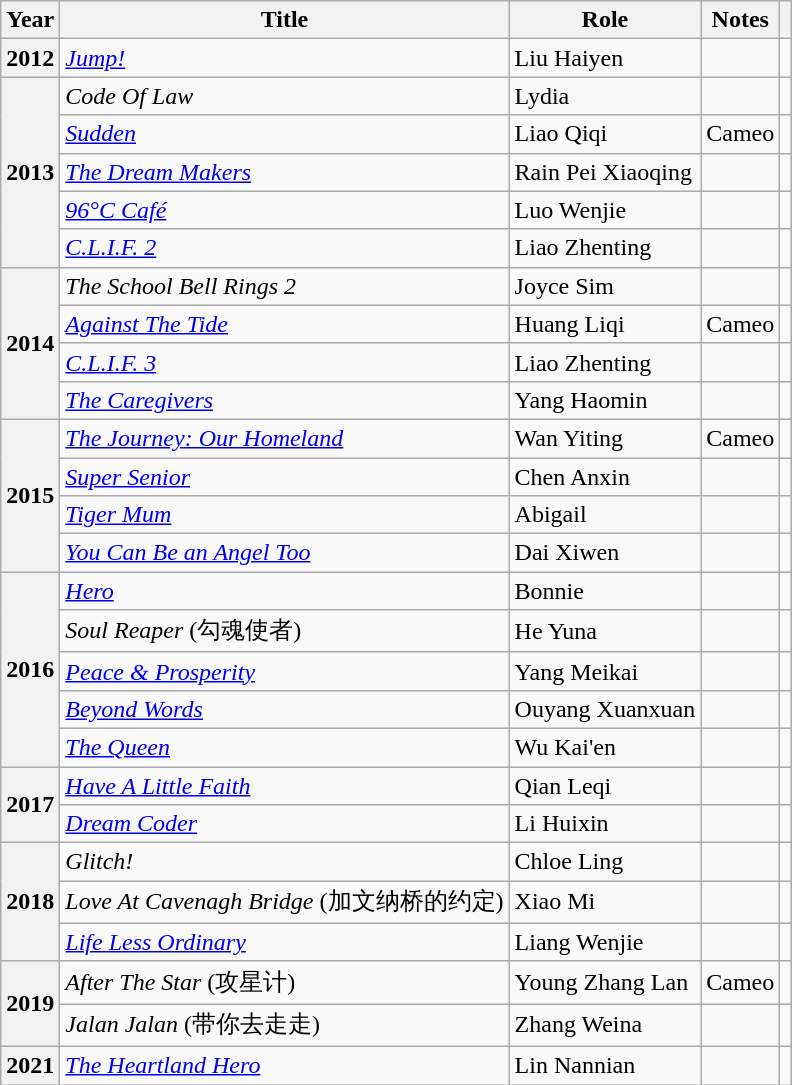<table class="wikitable sortable plainrowheaders">
<tr>
<th scope="col">Year</th>
<th scope="col">Title</th>
<th scope="col">Role</th>
<th scope="col" class="unsortable">Notes</th>
<th scope="col" class="unsortable"></th>
</tr>
<tr>
<th scope="row">2012</th>
<td><em><a href='#'>Jump!</a></em></td>
<td>Liu Haiyen</td>
<td></td>
<td></td>
</tr>
<tr>
<th rowspan="5" ! scope="row">2013</th>
<td><em>Code Of Law</em></td>
<td>Lydia</td>
<td></td>
<td></td>
</tr>
<tr>
<td><em><a href='#'>Sudden</a></em></td>
<td>Liao Qiqi</td>
<td>Cameo</td>
<td></td>
</tr>
<tr>
<td><em><a href='#'>The Dream Makers</a></em></td>
<td>Rain Pei Xiaoqing</td>
<td></td>
<td></td>
</tr>
<tr>
<td><em><a href='#'>96°C Café</a></em></td>
<td>Luo Wenjie</td>
<td></td>
<td></td>
</tr>
<tr>
<td><em><a href='#'>C.L.I.F. 2</a></em></td>
<td>Liao Zhenting</td>
<td></td>
<td></td>
</tr>
<tr>
<th rowspan="4" ! scope="row">2014</th>
<td><em>The School Bell Rings 2</em></td>
<td>Joyce Sim</td>
<td></td>
<td></td>
</tr>
<tr>
<td><em><a href='#'>Against The Tide</a></em></td>
<td>Huang Liqi</td>
<td>Cameo</td>
<td></td>
</tr>
<tr>
<td><em><a href='#'>C.L.I.F. 3</a></em></td>
<td>Liao Zhenting</td>
<td></td>
<td></td>
</tr>
<tr>
<td><em><a href='#'>The Caregivers</a></em></td>
<td>Yang Haomin</td>
<td></td>
<td></td>
</tr>
<tr>
<th rowspan="4" scope="row">2015</th>
<td><em><a href='#'>The Journey: Our Homeland</a></em></td>
<td>Wan Yiting</td>
<td>Cameo</td>
<td></td>
</tr>
<tr>
<td><em><a href='#'>Super Senior</a></em></td>
<td>Chen Anxin</td>
<td></td>
<td></td>
</tr>
<tr>
<td><em><a href='#'>Tiger Mum</a></em></td>
<td>Abigail</td>
<td></td>
<td></td>
</tr>
<tr>
<td><em><a href='#'>You Can Be an Angel Too</a></em></td>
<td>Dai Xiwen</td>
<td></td>
<td></td>
</tr>
<tr>
<th rowspan="5" scope="row">2016</th>
<td><em><a href='#'>Hero</a></em></td>
<td>Bonnie</td>
<td></td>
<td></td>
</tr>
<tr>
<td><em>Soul Reaper</em> (勾魂使者)</td>
<td>He Yuna</td>
<td></td>
<td></td>
</tr>
<tr>
<td><em><a href='#'>Peace & Prosperity</a></em></td>
<td>Yang Meikai</td>
<td></td>
<td></td>
</tr>
<tr>
<td><em><a href='#'>Beyond Words</a></em></td>
<td>Ouyang Xuanxuan</td>
<td></td>
<td></td>
</tr>
<tr>
<td><em><a href='#'>The Queen</a></em></td>
<td>Wu Kai'en</td>
<td></td>
<td></td>
</tr>
<tr>
<th rowspan="2" scope="row">2017</th>
<td><em><a href='#'>Have A Little Faith</a></em></td>
<td>Qian Leqi</td>
<td></td>
<td></td>
</tr>
<tr>
<td><em><a href='#'>Dream Coder</a></em></td>
<td>Li Huixin</td>
<td></td>
<td></td>
</tr>
<tr>
<th rowspan="3" ! scope="row">2018</th>
<td><em>Glitch!</em></td>
<td>Chloe Ling</td>
<td></td>
<td></td>
</tr>
<tr>
<td><em>Love At Cavenagh Bridge</em> (加文纳桥的约定)</td>
<td>Xiao Mi</td>
<td></td>
<td></td>
</tr>
<tr>
<td><em><a href='#'>Life Less Ordinary</a></em></td>
<td>Liang Wenjie</td>
<td></td>
<td></td>
</tr>
<tr>
<th rowspan="2" scope="row">2019</th>
<td><em>After The Star</em> (攻星计)</td>
<td>Young Zhang Lan</td>
<td>Cameo</td>
<td></td>
</tr>
<tr>
<td><em>Jalan Jalan</em> (带你去走走)</td>
<td>Zhang Weina</td>
<td></td>
<td></td>
</tr>
<tr>
<th scope="row">2021</th>
<td><em><a href='#'>The Heartland Hero</a></em></td>
<td>Lin Nannian</td>
<td></td>
<td></td>
</tr>
</table>
